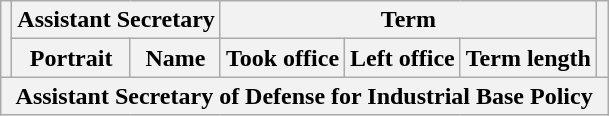<table class="wikitable sortable">
<tr>
<th rowspan=2></th>
<th colspan=2>Assistant Secretary</th>
<th colspan=3>Term</th>
<th rowspan=2></th>
</tr>
<tr>
<th>Portrait</th>
<th>Name</th>
<th>Took office</th>
<th>Left office</th>
<th>Term length</th>
</tr>
<tr>
<th colspan=7>Assistant Secretary of Defense for Industrial Base Policy<br>

</th>
</tr>
</table>
